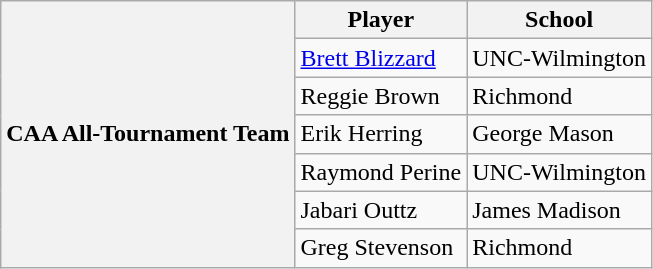<table class="wikitable" border="1">
<tr>
<th rowspan=7 valign=middle>CAA All-Tournament Team</th>
<th>Player</th>
<th>School</th>
</tr>
<tr>
<td><a href='#'>Brett Blizzard</a></td>
<td>UNC-Wilmington</td>
</tr>
<tr>
<td>Reggie Brown</td>
<td>Richmond</td>
</tr>
<tr>
<td>Erik Herring</td>
<td>George Mason</td>
</tr>
<tr>
<td>Raymond Perine</td>
<td>UNC-Wilmington</td>
</tr>
<tr>
<td>Jabari Outtz</td>
<td>James Madison</td>
</tr>
<tr>
<td>Greg Stevenson</td>
<td>Richmond</td>
</tr>
</table>
